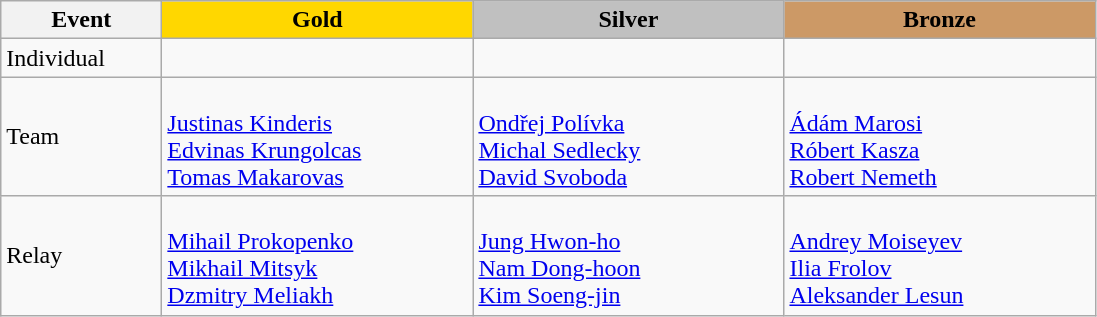<table class="wikitable">
<tr>
<th width="100">Event</th>
<th style="background-color:gold;" width="200"> Gold</th>
<th style="background-color:silver;" width="200">Silver</th>
<th style="background-color:#CC9966;" width="200"> Bronze</th>
</tr>
<tr>
<td>Individual</td>
<td></td>
<td></td>
<td></td>
</tr>
<tr>
<td>Team</td>
<td><br> <a href='#'>Justinas Kinderis</a><br> <a href='#'>Edvinas Krungolcas</a><br> <a href='#'>Tomas Makarovas</a></td>
<td><br> <a href='#'>Ondřej Polívka</a> <br><a href='#'>Michal Sedlecky</a><br> <a href='#'>David Svoboda</a></td>
<td><br> <a href='#'>Ádám Marosi</a><br> <a href='#'>Róbert Kasza</a> <br> <a href='#'>Robert Nemeth</a></td>
</tr>
<tr>
<td>Relay</td>
<td><br><a href='#'>Mihail Prokopenko</a><br><a href='#'>Mikhail Mitsyk</a><br><a href='#'>Dzmitry Meliakh</a></td>
<td><br><a href='#'>Jung Hwon-ho</a><br><a href='#'>Nam Dong-hoon</a><br><a href='#'>Kim Soeng-jin</a></td>
<td><br><a href='#'>Andrey Moiseyev</a><br><a href='#'>Ilia Frolov</a><br><a href='#'>Aleksander Lesun</a></td>
</tr>
</table>
